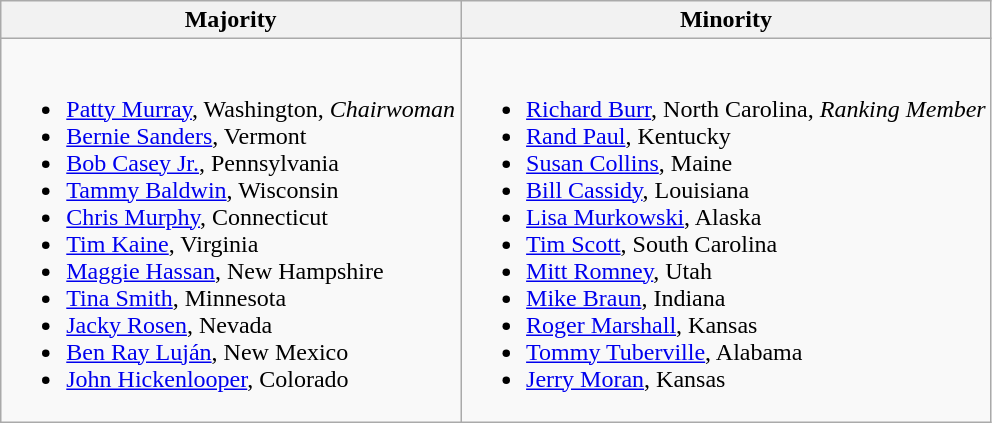<table class=wikitable>
<tr>
<th>Majority</th>
<th>Minority</th>
</tr>
<tr>
<td><br><ul><li><a href='#'>Patty Murray</a>, Washington, <em>Chairwoman</em></li><li><span><a href='#'>Bernie Sanders</a>, Vermont</span></li><li><a href='#'>Bob Casey Jr.</a>, Pennsylvania</li><li><a href='#'>Tammy Baldwin</a>, Wisconsin</li><li><a href='#'>Chris Murphy</a>, Connecticut</li><li><a href='#'>Tim Kaine</a>, Virginia</li><li><a href='#'>Maggie Hassan</a>, New Hampshire</li><li><a href='#'>Tina Smith</a>, Minnesota</li><li><a href='#'>Jacky Rosen</a>, Nevada</li><li><a href='#'>Ben Ray Luján</a>, New Mexico</li><li><a href='#'>John Hickenlooper</a>, Colorado</li></ul></td>
<td><br><ul><li><a href='#'>Richard Burr</a>, North Carolina, <em>Ranking Member</em></li><li><a href='#'>Rand Paul</a>, Kentucky</li><li><a href='#'>Susan Collins</a>, Maine</li><li><a href='#'>Bill Cassidy</a>, Louisiana</li><li><a href='#'>Lisa Murkowski</a>, Alaska</li><li><a href='#'>Tim Scott</a>, South Carolina</li><li><a href='#'>Mitt Romney</a>, Utah</li><li><a href='#'>Mike Braun</a>, Indiana</li><li><a href='#'>Roger Marshall</a>, Kansas</li><li><a href='#'>Tommy Tuberville</a>, Alabama</li><li><a href='#'>Jerry Moran</a>, Kansas</li></ul></td>
</tr>
</table>
